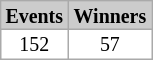<table class="wikitable plainrowheaders" style="background:#fff; font-size:83%; line-height:13px; border:grey solid 1px; border-collapse:collapse;">
<tr style="background:#ccc; text-align:center;">
<th style="background:#ccc;" width="20">Events</th>
<th style="background:#ccc;" width="50">Winners</th>
</tr>
<tr>
<td align=center>152</td>
<td align=center>57</td>
</tr>
</table>
